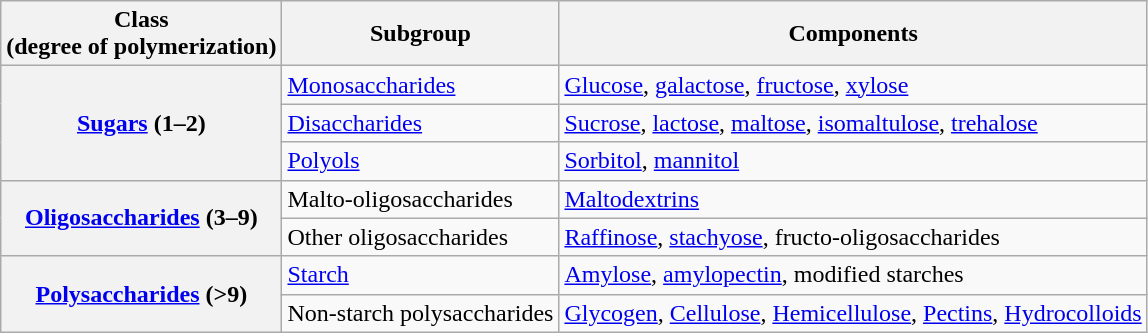<table class="wikitable">
<tr>
<th>Class<br>(degree of polymerization)</th>
<th>Subgroup</th>
<th>Components</th>
</tr>
<tr>
<th rowspan=3><a href='#'>Sugars</a> (1–2)</th>
<td><a href='#'>Monosaccharides</a></td>
<td><a href='#'>Glucose</a>, <a href='#'>galactose</a>, <a href='#'>fructose</a>, <a href='#'>xylose</a></td>
</tr>
<tr>
<td><a href='#'>Disaccharides</a></td>
<td><a href='#'>Sucrose</a>, <a href='#'>lactose</a>, <a href='#'>maltose</a>, <a href='#'>isomaltulose</a>, <a href='#'>trehalose</a></td>
</tr>
<tr>
<td><a href='#'>Polyols</a></td>
<td><a href='#'>Sorbitol</a>, <a href='#'>mannitol</a></td>
</tr>
<tr>
<th rowspan=2><a href='#'>Oligosaccharides</a> (3–9)</th>
<td>Malto-oligosaccharides</td>
<td><a href='#'>Maltodextrins</a></td>
</tr>
<tr>
<td>Other oligosaccharides</td>
<td><a href='#'>Raffinose</a>, <a href='#'>stachyose</a>, fructo-oligosaccharides</td>
</tr>
<tr>
<th rowspan=2><a href='#'>Polysaccharides</a> (>9)</th>
<td><a href='#'>Starch</a></td>
<td><a href='#'>Amylose</a>, <a href='#'>amylopectin</a>, modified starches</td>
</tr>
<tr>
<td>Non-starch polysaccharides</td>
<td><a href='#'>Glycogen</a>, <a href='#'>Cellulose</a>, <a href='#'>Hemicellulose</a>, <a href='#'>Pectins</a>, <a href='#'>Hydrocolloids</a></td>
</tr>
</table>
